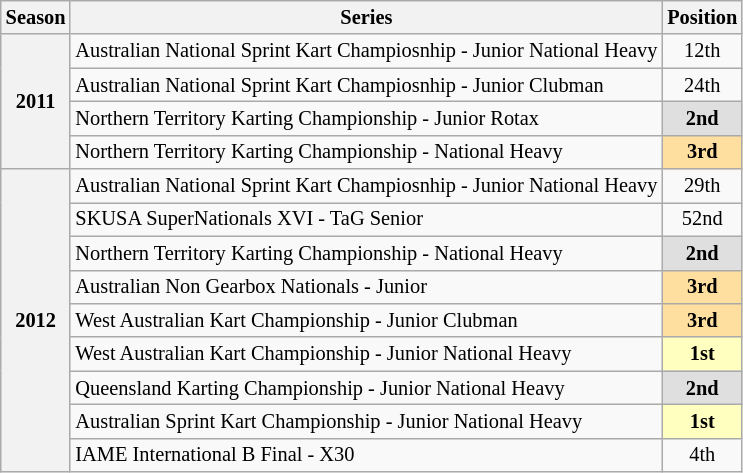<table class="wikitable" style="font-size: 85%; text-align:center">
<tr>
<th>Season</th>
<th>Series</th>
<th>Position</th>
</tr>
<tr>
<th rowspan=4>2011</th>
<td align="left">Australian National Sprint Kart Champiosnhip - Junior National Heavy</td>
<td align="center">12th</td>
</tr>
<tr>
<td align="left">Australian National Sprint Kart Champiosnhip - Junior Clubman</td>
<td align="center">24th</td>
</tr>
<tr>
<td align="left">Northern Territory Karting Championship - Junior Rotax</td>
<td align="center" style="background: #dfdfdf"><strong>2nd</strong></td>
</tr>
<tr>
<td align="left">Northern Territory Karting Championship - National Heavy</td>
<td align="center" style="background:#FFDF9F"><strong>3rd</strong></td>
</tr>
<tr>
<th rowspan=9>2012</th>
<td align="left">Australian National Sprint Kart Champiosnhip - Junior National Heavy</td>
<td align="center">29th</td>
</tr>
<tr>
<td align="left">SKUSA SuperNationals XVI - TaG Senior</td>
<td align="center">52nd</td>
</tr>
<tr>
<td align="left">Northern Territory Karting Championship - National Heavy</td>
<td align="center" style="background: #dfdfdf"><strong>2nd</strong></td>
</tr>
<tr>
<td align="left">Australian Non Gearbox Nationals - Junior</td>
<td align="center" style="background:#FFDF9F"><strong>3rd</strong></td>
</tr>
<tr>
<td align="left">West Australian Kart Championship - Junior Clubman</td>
<td align="center" style="background:#FFDF9F"><strong>3rd</strong></td>
</tr>
<tr>
<td align="left">West Australian Kart Championship - Junior National Heavy</td>
<td align="center" style="background: #ffffbf"><strong>1st</strong></td>
</tr>
<tr>
<td align="left">Queensland Karting Championship - Junior National Heavy</td>
<td align="center" style="background: #dfdfdf"><strong>2nd</strong></td>
</tr>
<tr>
<td align="left">Australian Sprint Kart Championship - Junior National Heavy</td>
<td align="center" style="background: #ffffbf"><strong>1st</strong></td>
</tr>
<tr>
<td align="left">IAME International B Final - X30</td>
<td align="center">4th</td>
</tr>
</table>
